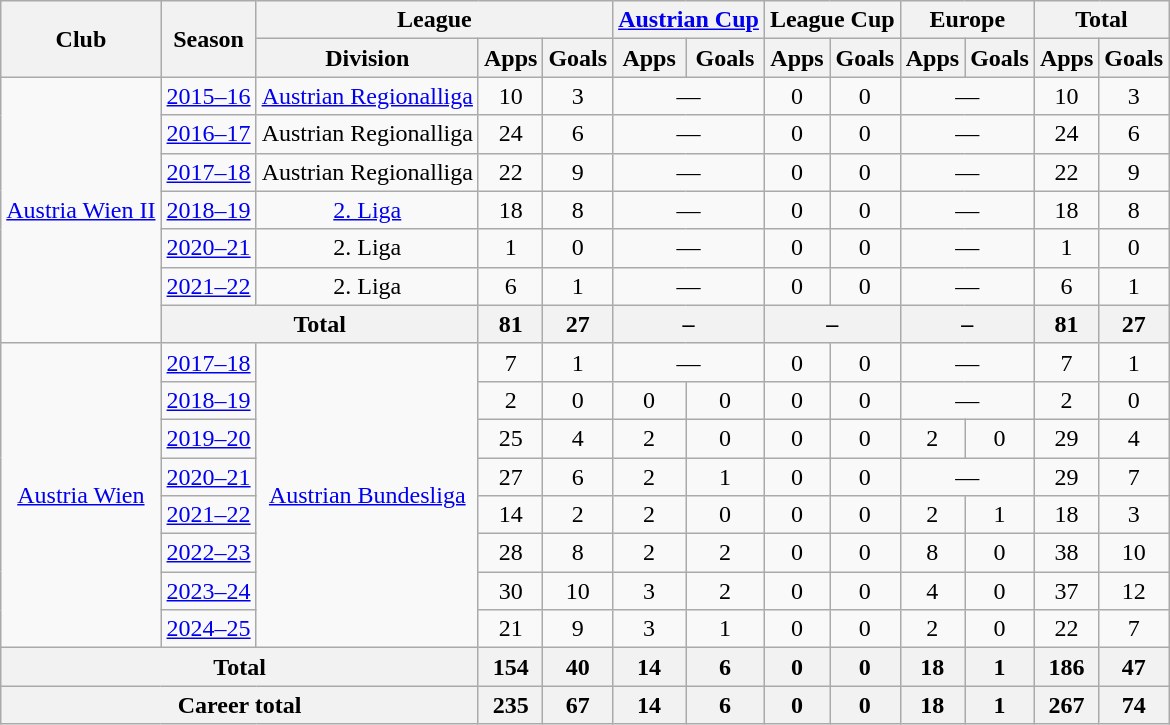<table class=wikitable style="text-align: center;">
<tr>
<th rowspan=2>Club</th>
<th rowspan=2>Season</th>
<th colspan=3>League</th>
<th colspan=2><a href='#'>Austrian Cup</a></th>
<th colspan=2>League Cup</th>
<th colspan=2>Europe</th>
<th colspan=2>Total</th>
</tr>
<tr>
<th>Division</th>
<th>Apps</th>
<th>Goals</th>
<th>Apps</th>
<th>Goals</th>
<th>Apps</th>
<th>Goals</th>
<th>Apps</th>
<th>Goals</th>
<th>Apps</th>
<th>Goals</th>
</tr>
<tr>
<td rowspan=7><a href='#'> Austria Wien II</a></td>
<td><a href='#'>2015–16</a></td>
<td><a href='#'>Austrian Regionalliga</a></td>
<td>10</td>
<td>3</td>
<td colspan="2">—</td>
<td>0</td>
<td>0</td>
<td colspan="2">—</td>
<td>10</td>
<td>3</td>
</tr>
<tr>
<td><a href='#'>2016–17</a></td>
<td>Austrian Regionalliga</td>
<td>24</td>
<td>6</td>
<td colspan="2">—</td>
<td>0</td>
<td>0</td>
<td colspan="2">—</td>
<td>24</td>
<td>6</td>
</tr>
<tr>
<td><a href='#'>2017–18</a></td>
<td>Austrian Regionalliga</td>
<td>22</td>
<td>9</td>
<td colspan="2">—</td>
<td>0</td>
<td>0</td>
<td colspan="2">—</td>
<td>22</td>
<td>9</td>
</tr>
<tr>
<td><a href='#'>2018–19</a></td>
<td><a href='#'>2. Liga</a></td>
<td>18</td>
<td>8</td>
<td colspan="2">—</td>
<td>0</td>
<td>0</td>
<td colspan="2">—</td>
<td>18</td>
<td>8</td>
</tr>
<tr>
<td><a href='#'>2020–21</a></td>
<td>2. Liga</td>
<td>1</td>
<td>0</td>
<td colspan="2">—</td>
<td>0</td>
<td>0</td>
<td colspan="2">—</td>
<td>1</td>
<td>0</td>
</tr>
<tr>
<td><a href='#'>2021–22</a></td>
<td>2. Liga</td>
<td>6</td>
<td>1</td>
<td colspan="2">—</td>
<td>0</td>
<td>0</td>
<td colspan="2">—</td>
<td>6</td>
<td>1</td>
</tr>
<tr>
<th colspan=2>Total</th>
<th>81</th>
<th>27</th>
<th colspan=2>–</th>
<th colspan=2>–</th>
<th colspan=2>–</th>
<th>81</th>
<th>27</th>
</tr>
<tr>
<td rowspan="8"><a href='#'>Austria Wien</a></td>
<td><a href='#'>2017–18</a></td>
<td rowspan="8"><a href='#'>Austrian Bundesliga</a></td>
<td>7</td>
<td>1</td>
<td colspan="2">—</td>
<td>0</td>
<td>0</td>
<td colspan="2">—</td>
<td>7</td>
<td>1</td>
</tr>
<tr>
<td><a href='#'>2018–19</a></td>
<td>2</td>
<td>0</td>
<td>0</td>
<td>0</td>
<td>0</td>
<td>0</td>
<td colspan="2">—</td>
<td>2</td>
<td>0</td>
</tr>
<tr>
<td><a href='#'>2019–20</a></td>
<td>25</td>
<td>4</td>
<td>2</td>
<td>0</td>
<td>0</td>
<td>0</td>
<td>2</td>
<td>0</td>
<td>29</td>
<td>4</td>
</tr>
<tr>
<td><a href='#'>2020–21</a></td>
<td>27</td>
<td>6</td>
<td>2</td>
<td>1</td>
<td>0</td>
<td>0</td>
<td colspan="2">—</td>
<td>29</td>
<td>7</td>
</tr>
<tr>
<td><a href='#'>2021–22</a></td>
<td>14</td>
<td>2</td>
<td>2</td>
<td>0</td>
<td>0</td>
<td>0</td>
<td>2</td>
<td>1</td>
<td>18</td>
<td>3</td>
</tr>
<tr>
<td><a href='#'>2022–23</a></td>
<td>28</td>
<td>8</td>
<td>2</td>
<td>2</td>
<td>0</td>
<td>0</td>
<td>8</td>
<td>0</td>
<td>38</td>
<td>10</td>
</tr>
<tr>
<td><a href='#'>2023–24</a></td>
<td>30</td>
<td>10</td>
<td>3</td>
<td>2</td>
<td>0</td>
<td>0</td>
<td>4</td>
<td>0</td>
<td>37</td>
<td>12</td>
</tr>
<tr>
<td><a href='#'>2024–25</a></td>
<td>21</td>
<td>9</td>
<td>3</td>
<td>1</td>
<td>0</td>
<td>0</td>
<td>2</td>
<td>0</td>
<td>22</td>
<td>7</td>
</tr>
<tr>
<th colspan=3>Total</th>
<th>154</th>
<th>40</th>
<th>14</th>
<th>6</th>
<th>0</th>
<th>0</th>
<th>18</th>
<th>1</th>
<th>186</th>
<th>47</th>
</tr>
<tr>
<th colspan=3>Career total</th>
<th>235</th>
<th>67</th>
<th>14</th>
<th>6</th>
<th>0</th>
<th>0</th>
<th>18</th>
<th>1</th>
<th>267</th>
<th>74</th>
</tr>
</table>
